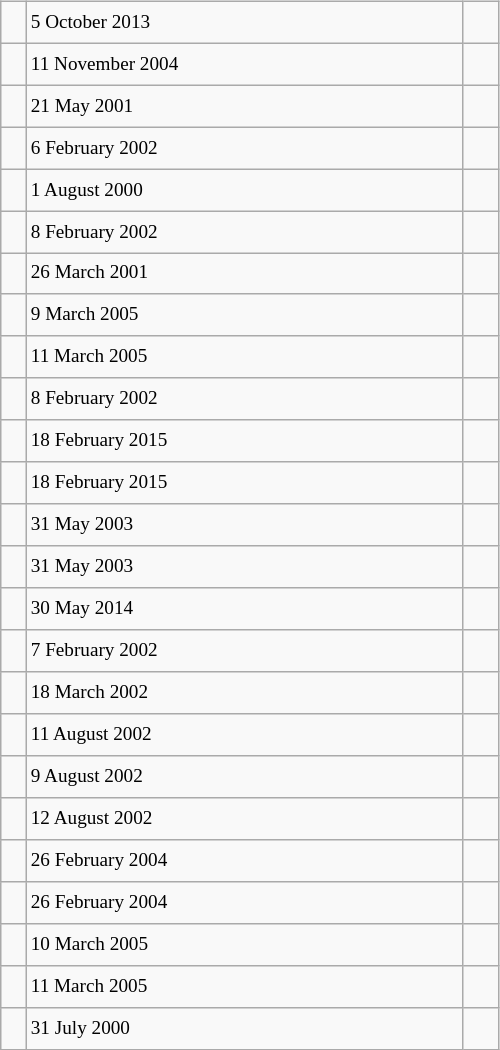<table class="wikitable" style="font-size: 80%; float: left; width: 26em; margin-right: 1em; height: 700px">
<tr>
<td></td>
<td>5 October 2013</td>
<td></td>
</tr>
<tr>
<td></td>
<td>11 November 2004</td>
<td></td>
</tr>
<tr>
<td></td>
<td>21 May 2001</td>
<td></td>
</tr>
<tr>
<td></td>
<td>6 February 2002</td>
<td> </td>
</tr>
<tr>
<td></td>
<td>1 August 2000</td>
<td> </td>
</tr>
<tr>
<td></td>
<td>8 February 2002</td>
<td></td>
</tr>
<tr>
<td></td>
<td>26 March 2001</td>
<td> </td>
</tr>
<tr>
<td></td>
<td>9 March 2005</td>
<td> </td>
</tr>
<tr>
<td></td>
<td>11 March 2005</td>
<td> </td>
</tr>
<tr>
<td></td>
<td>8 February 2002</td>
<td> </td>
</tr>
<tr>
<td></td>
<td>18 February 2015</td>
<td> </td>
</tr>
<tr>
<td></td>
<td>18 February 2015</td>
<td> </td>
</tr>
<tr>
<td></td>
<td>31 May 2003</td>
<td></td>
</tr>
<tr>
<td></td>
<td>31 May 2003</td>
<td></td>
</tr>
<tr>
<td></td>
<td>30 May 2014</td>
<td></td>
</tr>
<tr>
<td></td>
<td>7 February 2002</td>
<td> </td>
</tr>
<tr>
<td></td>
<td>18 March 2002</td>
<td> </td>
</tr>
<tr>
<td></td>
<td>11 August 2002</td>
<td> </td>
</tr>
<tr>
<td></td>
<td>9 August 2002</td>
<td> </td>
</tr>
<tr>
<td></td>
<td>12 August 2002</td>
<td> </td>
</tr>
<tr>
<td></td>
<td>26 February 2004</td>
<td> </td>
</tr>
<tr>
<td></td>
<td>26 February 2004</td>
<td> </td>
</tr>
<tr>
<td></td>
<td>10 March 2005</td>
<td> </td>
</tr>
<tr>
<td></td>
<td>11 March 2005</td>
<td> </td>
</tr>
<tr>
<td></td>
<td>31 July 2000</td>
<td> </td>
</tr>
</table>
